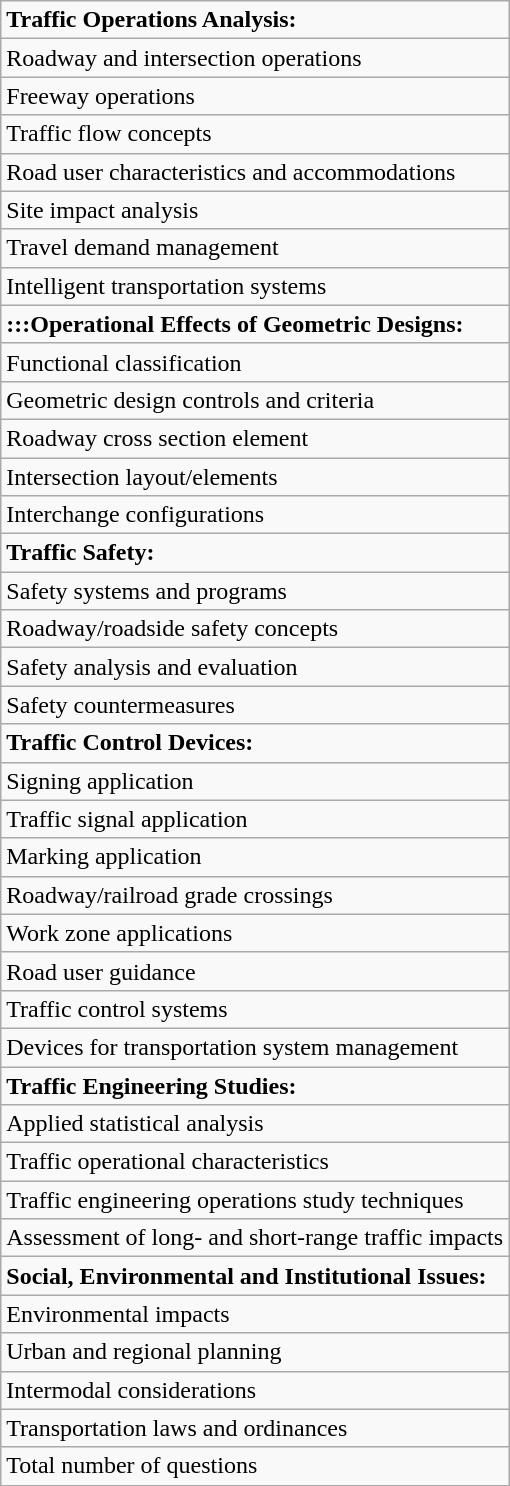<table class="wikitable">
<tr>
<td><strong>Traffic Operations Analysis: </strong></td>
</tr>
<tr>
<td>Roadway and intersection operations</td>
</tr>
<tr>
<td>Freeway operations</td>
</tr>
<tr>
<td>Traffic flow concepts</td>
</tr>
<tr>
<td>Road user characteristics and accommodations</td>
</tr>
<tr>
<td>Site impact analysis</td>
</tr>
<tr>
<td>Travel demand management</td>
</tr>
<tr>
<td>Intelligent transportation systems</td>
</tr>
<tr>
<td><strong>:::Operational Effects of Geometric Designs: </strong></td>
</tr>
<tr>
<td>Functional classification</td>
</tr>
<tr>
<td>Geometric design controls and criteria</td>
</tr>
<tr>
<td>Roadway cross section element</td>
</tr>
<tr>
<td>Intersection layout/elements</td>
</tr>
<tr>
<td>Interchange configurations</td>
</tr>
<tr>
<td><strong>Traffic Safety:</strong></td>
</tr>
<tr>
<td>Safety systems and programs</td>
</tr>
<tr>
<td>Roadway/roadside safety concepts</td>
</tr>
<tr>
<td>Safety analysis and evaluation</td>
</tr>
<tr>
<td>Safety countermeasures</td>
</tr>
<tr>
<td><strong>Traffic Control Devices:</strong></td>
</tr>
<tr>
<td>Signing application</td>
</tr>
<tr>
<td>Traffic signal application</td>
</tr>
<tr>
<td>Marking application</td>
</tr>
<tr>
<td>Roadway/railroad grade crossings</td>
</tr>
<tr>
<td>Work zone applications</td>
</tr>
<tr>
<td>Road user guidance</td>
</tr>
<tr>
<td>Traffic control systems</td>
</tr>
<tr>
<td>Devices for transportation system management</td>
</tr>
<tr>
<td><strong>Traffic Engineering Studies:</strong></td>
</tr>
<tr>
<td>Applied statistical analysis</td>
</tr>
<tr>
<td>Traffic operational characteristics</td>
</tr>
<tr>
<td>Traffic engineering operations study techniques</td>
</tr>
<tr>
<td>Assessment of long- and short-range traffic impacts</td>
</tr>
<tr>
<td><strong>Social, Environmental and Institutional Issues:</strong></td>
</tr>
<tr>
<td>Environmental impacts</td>
</tr>
<tr>
<td>Urban and regional planning</td>
</tr>
<tr>
<td>Intermodal considerations</td>
</tr>
<tr>
<td>Transportation laws and ordinances</td>
</tr>
<tr>
<td>Total number of questions</td>
</tr>
</table>
